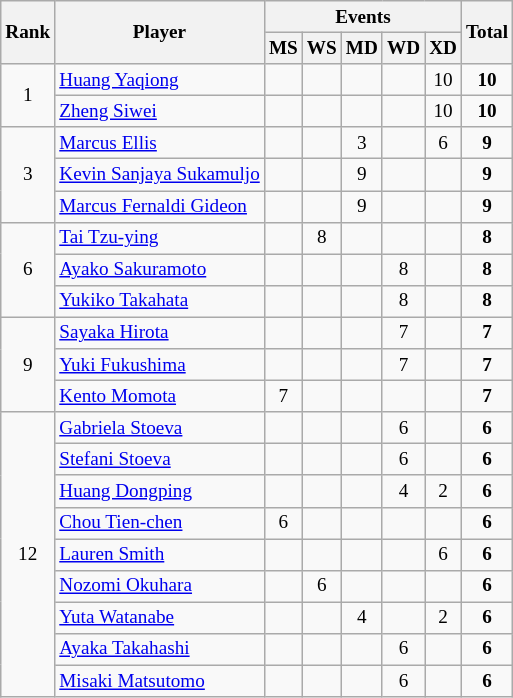<table class=wikitable style="font-size:80%; text-align:center">
<tr>
<th rowspan="2">Rank</th>
<th rowspan="2">Player</th>
<th colspan="5">Events</th>
<th rowspan="2">Total</th>
</tr>
<tr>
<th>MS</th>
<th>WS</th>
<th>MD</th>
<th>WD</th>
<th>XD</th>
</tr>
<tr>
<td rowspan="2">1</td>
<td align="left"> <a href='#'>Huang Yaqiong</a></td>
<td></td>
<td></td>
<td></td>
<td></td>
<td>10</td>
<td><strong>10</strong></td>
</tr>
<tr>
<td align="left"> <a href='#'>Zheng Siwei</a></td>
<td></td>
<td></td>
<td></td>
<td></td>
<td>10</td>
<td><strong>10</strong></td>
</tr>
<tr>
<td rowspan="3">3</td>
<td align="left"> <a href='#'>Marcus Ellis</a></td>
<td></td>
<td></td>
<td>3</td>
<td></td>
<td>6</td>
<td><strong>9</strong></td>
</tr>
<tr>
<td align="left"> <a href='#'>Kevin Sanjaya Sukamuljo</a></td>
<td></td>
<td></td>
<td>9</td>
<td></td>
<td></td>
<td><strong>9</strong></td>
</tr>
<tr>
<td align="left"> <a href='#'>Marcus Fernaldi Gideon</a></td>
<td></td>
<td></td>
<td>9</td>
<td></td>
<td></td>
<td><strong>9</strong></td>
</tr>
<tr>
<td rowspan="3">6</td>
<td align="left"> <a href='#'>Tai Tzu-ying</a></td>
<td></td>
<td>8</td>
<td></td>
<td></td>
<td></td>
<td><strong>8</strong></td>
</tr>
<tr>
<td align="left"> <a href='#'>Ayako Sakuramoto</a></td>
<td></td>
<td></td>
<td></td>
<td>8</td>
<td></td>
<td><strong>8</strong></td>
</tr>
<tr>
<td align="left"> <a href='#'>Yukiko Takahata</a></td>
<td></td>
<td></td>
<td></td>
<td>8</td>
<td></td>
<td><strong>8</strong></td>
</tr>
<tr>
<td rowspan="3">9</td>
<td align="left"> <a href='#'>Sayaka Hirota</a></td>
<td></td>
<td></td>
<td></td>
<td>7</td>
<td></td>
<td><strong>7</strong></td>
</tr>
<tr>
<td align="left"> <a href='#'>Yuki Fukushima</a></td>
<td></td>
<td></td>
<td></td>
<td>7</td>
<td></td>
<td><strong>7</strong></td>
</tr>
<tr>
<td align="left"> <a href='#'>Kento Momota</a></td>
<td>7</td>
<td></td>
<td></td>
<td></td>
<td></td>
<td><strong>7</strong></td>
</tr>
<tr>
<td rowspan="9">12</td>
<td align="left"> <a href='#'>Gabriela Stoeva</a></td>
<td></td>
<td></td>
<td></td>
<td>6</td>
<td></td>
<td><strong>6</strong></td>
</tr>
<tr>
<td align="left"> <a href='#'>Stefani Stoeva</a></td>
<td></td>
<td></td>
<td></td>
<td>6</td>
<td></td>
<td><strong>6</strong></td>
</tr>
<tr>
<td align="left"> <a href='#'>Huang Dongping</a></td>
<td></td>
<td></td>
<td></td>
<td>4</td>
<td>2</td>
<td><strong>6</strong></td>
</tr>
<tr>
<td align="left"> <a href='#'>Chou Tien-chen</a></td>
<td>6</td>
<td></td>
<td></td>
<td></td>
<td></td>
<td><strong>6</strong></td>
</tr>
<tr>
<td align="left"> <a href='#'>Lauren Smith</a></td>
<td></td>
<td></td>
<td></td>
<td></td>
<td>6</td>
<td><strong>6</strong></td>
</tr>
<tr>
<td align="left"> <a href='#'>Nozomi Okuhara</a></td>
<td></td>
<td>6</td>
<td></td>
<td></td>
<td></td>
<td><strong>6</strong></td>
</tr>
<tr>
<td align="left"> <a href='#'>Yuta Watanabe</a></td>
<td></td>
<td></td>
<td>4</td>
<td></td>
<td>2</td>
<td><strong>6</strong></td>
</tr>
<tr>
<td align="left"> <a href='#'>Ayaka Takahashi</a></td>
<td></td>
<td></td>
<td></td>
<td>6</td>
<td></td>
<td><strong>6</strong></td>
</tr>
<tr>
<td align="left"> <a href='#'>Misaki Matsutomo</a></td>
<td></td>
<td></td>
<td></td>
<td>6</td>
<td></td>
<td><strong>6</strong></td>
</tr>
</table>
